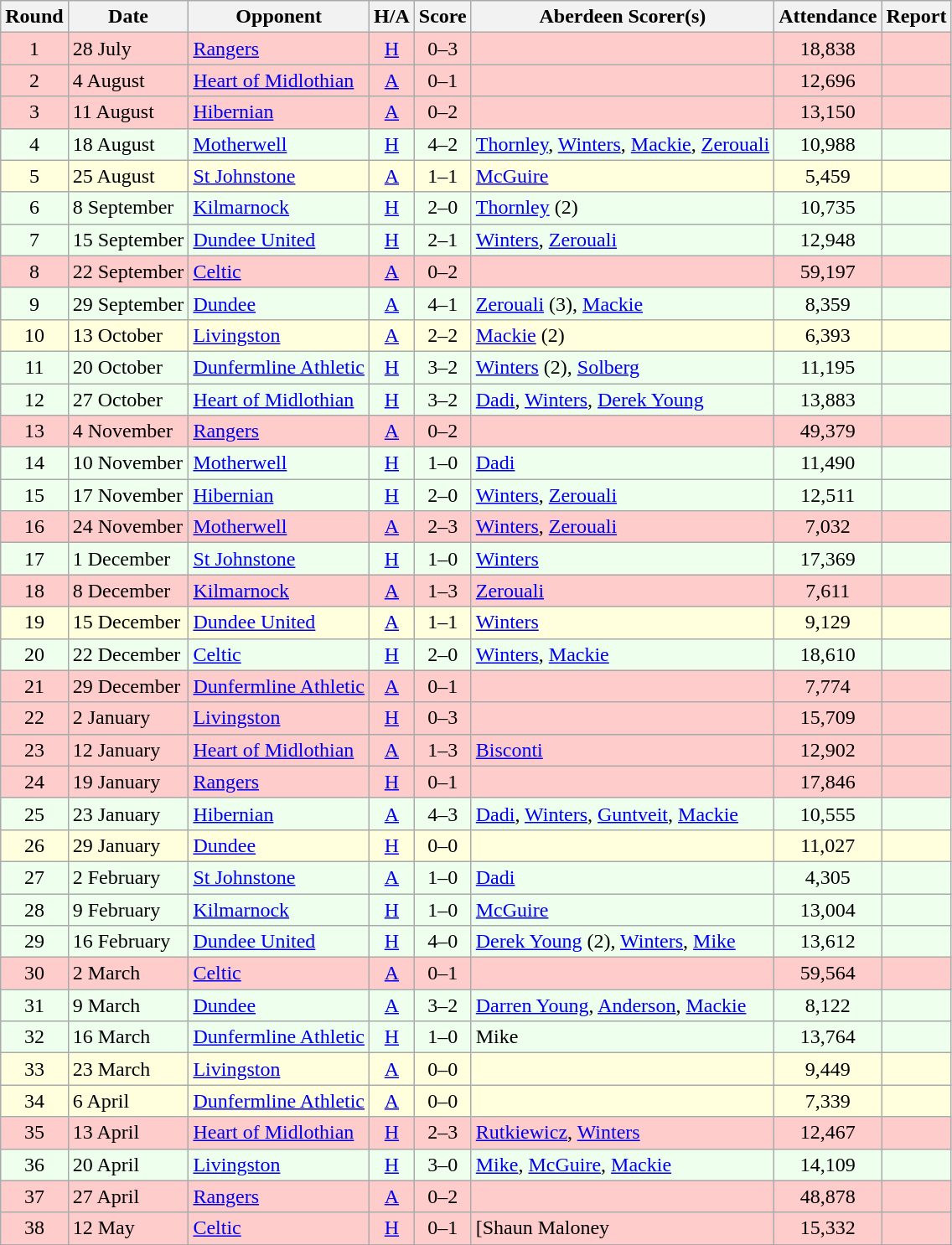<table class="wikitable" style="text-align:center">
<tr>
<th>Round</th>
<th>Date</th>
<th>Opponent</th>
<th>H/A</th>
<th>Score</th>
<th>Aberdeen Scorer(s)</th>
<th>Attendance</th>
<th>Report</th>
</tr>
<tr bgcolor=#FFCCCC>
<td>1</td>
<td align=left>28 July</td>
<td align=left><a href='#'>Rangers</a></td>
<td><a href='#'>H</a></td>
<td>0–3</td>
<td align=left></td>
<td>18,838</td>
<td></td>
</tr>
<tr bgcolor=#FFCCCC>
<td>2</td>
<td align=left>4 August</td>
<td align=left><a href='#'>Heart of Midlothian</a></td>
<td><a href='#'>A</a></td>
<td>0–1</td>
<td align=left></td>
<td>12,696</td>
<td></td>
</tr>
<tr bgcolor=#FFCCCC>
<td>3</td>
<td align=left>11 August</td>
<td align=left><a href='#'>Hibernian</a></td>
<td><a href='#'>A</a></td>
<td>0–2</td>
<td align=left></td>
<td>13,150</td>
<td></td>
</tr>
<tr bgcolor=#EEFFEE>
<td>4</td>
<td align=left>18 August</td>
<td align=left><a href='#'>Motherwell</a></td>
<td><a href='#'>H</a></td>
<td>4–2</td>
<td align=left><a href='#'>Thornley</a>, <a href='#'>Winters</a>, <a href='#'>Mackie</a>, <a href='#'>Zerouali</a></td>
<td>10,988</td>
<td></td>
</tr>
<tr bgcolor=#FFFFDD>
<td>5</td>
<td align=left>25 August</td>
<td align=left><a href='#'>St Johnstone</a></td>
<td><a href='#'>A</a></td>
<td>1–1</td>
<td align=left><a href='#'>McGuire</a></td>
<td>5,459</td>
<td></td>
</tr>
<tr bgcolor=#EEFFEE>
<td>6</td>
<td align=left>8 September</td>
<td align=left><a href='#'>Kilmarnock</a></td>
<td><a href='#'>H</a></td>
<td>2–0</td>
<td align=left><a href='#'>Thornley</a> (2)</td>
<td>10,735</td>
<td></td>
</tr>
<tr bgcolor=#EEFFEE>
<td>7</td>
<td align=left>15 September</td>
<td align=left><a href='#'>Dundee United</a></td>
<td><a href='#'>H</a></td>
<td>2–1</td>
<td align=left><a href='#'>Winters</a>, <a href='#'>Zerouali</a></td>
<td>12,948</td>
<td></td>
</tr>
<tr bgcolor=#FFCCCC>
<td>8</td>
<td align=left>22 September</td>
<td align=left><a href='#'>Celtic</a></td>
<td><a href='#'>A</a></td>
<td>0–2</td>
<td align=left></td>
<td>59,197</td>
<td></td>
</tr>
<tr bgcolor=#EEFFEE>
<td>9</td>
<td align=left>29 September</td>
<td align=left><a href='#'>Dundee</a></td>
<td><a href='#'>A</a></td>
<td>4–1</td>
<td align=left><a href='#'>Zerouali</a> (3), <a href='#'>Mackie</a></td>
<td>8,359</td>
<td></td>
</tr>
<tr bgcolor=#FFFFDD>
<td>10</td>
<td align=left>13 October</td>
<td align=left><a href='#'>Livingston</a></td>
<td><a href='#'>A</a></td>
<td>2–2</td>
<td align=left><a href='#'>Mackie</a> (2)</td>
<td>6,393</td>
<td></td>
</tr>
<tr bgcolor=#EEFFEE>
<td>11</td>
<td align=left>20 October</td>
<td align=left><a href='#'>Dunfermline Athletic</a></td>
<td><a href='#'>H</a></td>
<td>3–2</td>
<td align=left><a href='#'>Winters</a> (2), <a href='#'>Solberg</a></td>
<td>11,195</td>
<td></td>
</tr>
<tr bgcolor=#EEFFEE>
<td>12</td>
<td align=left>27 October</td>
<td align=left><a href='#'>Heart of Midlothian</a></td>
<td><a href='#'>H</a></td>
<td>3–2</td>
<td align=left><a href='#'>Dadi</a>, <a href='#'>Winters</a>, <a href='#'>Derek Young</a></td>
<td>13,883</td>
<td></td>
</tr>
<tr bgcolor=#FFCCCC>
<td>13</td>
<td align=left>4 November</td>
<td align=left><a href='#'>Rangers</a></td>
<td><a href='#'>A</a></td>
<td>0–2</td>
<td align=left></td>
<td>49,379</td>
<td></td>
</tr>
<tr bgcolor=#EEFFEE>
<td>14</td>
<td align=left>10 November</td>
<td align=left><a href='#'>Motherwell</a></td>
<td><a href='#'>H</a></td>
<td>1–0</td>
<td align=left><a href='#'>Dadi</a></td>
<td>11,490</td>
<td></td>
</tr>
<tr bgcolor=#EEFFEE>
<td>15</td>
<td align=left>17 November</td>
<td align=left><a href='#'>Hibernian</a></td>
<td><a href='#'>H</a></td>
<td>2–0</td>
<td align=left><a href='#'>Winters</a>, <a href='#'>Zerouali</a></td>
<td>12,511</td>
<td></td>
</tr>
<tr bgcolor=#FFCCCC>
<td>16</td>
<td align=left>24 November</td>
<td align=left><a href='#'>Motherwell</a></td>
<td><a href='#'>A</a></td>
<td>2–3</td>
<td align=left><a href='#'>Winters</a>, <a href='#'>Zerouali</a></td>
<td>7,032</td>
<td></td>
</tr>
<tr bgcolor=#EEFFEE>
<td>17</td>
<td align=left>1 December</td>
<td align=left><a href='#'>St Johnstone</a></td>
<td><a href='#'>H</a></td>
<td>1–0</td>
<td align=left><a href='#'>Winters</a></td>
<td>17,369</td>
<td></td>
</tr>
<tr bgcolor=#FFCCCC>
<td>18</td>
<td align=left>8 December</td>
<td align=left><a href='#'>Kilmarnock</a></td>
<td><a href='#'>A</a></td>
<td>1–3</td>
<td align=left><a href='#'>Zerouali</a></td>
<td>7,611</td>
<td></td>
</tr>
<tr bgcolor=#FFFFDD>
<td>19</td>
<td align=left>15 December</td>
<td align=left><a href='#'>Dundee United</a></td>
<td><a href='#'>A</a></td>
<td>1–1</td>
<td align=left><a href='#'>Winters</a></td>
<td>9,129</td>
<td></td>
</tr>
<tr bgcolor=#EEFFEE>
<td>20</td>
<td align=left>22 December</td>
<td align=left><a href='#'>Celtic</a></td>
<td><a href='#'>H</a></td>
<td>2–0</td>
<td align=left><a href='#'>Winters</a>, <a href='#'>Mackie</a></td>
<td>18,610</td>
<td></td>
</tr>
<tr bgcolor=#FFCCCC>
<td>21</td>
<td align=left>29 December</td>
<td align=left><a href='#'>Dunfermline Athletic</a></td>
<td><a href='#'>A</a></td>
<td>0–1</td>
<td align=left></td>
<td>7,774</td>
<td></td>
</tr>
<tr bgcolor=#FFCCCC>
<td>22</td>
<td align=left>2 January</td>
<td align=left><a href='#'>Livingston</a></td>
<td><a href='#'>H</a></td>
<td>0–3</td>
<td align=left></td>
<td>15,709</td>
<td></td>
</tr>
<tr bgcolor=#FFCCCC>
<td>23</td>
<td align=left>12 January</td>
<td align=left><a href='#'>Heart of Midlothian</a></td>
<td><a href='#'>A</a></td>
<td>1–3</td>
<td align=left><a href='#'>Bisconti</a></td>
<td>12,902</td>
<td></td>
</tr>
<tr bgcolor=#FFCCCC>
<td>24</td>
<td align=left>19 January</td>
<td align=left><a href='#'>Rangers</a></td>
<td><a href='#'>H</a></td>
<td>0–1</td>
<td align=left></td>
<td>17,846</td>
<td></td>
</tr>
<tr bgcolor=#EEFFEE>
<td>25</td>
<td align=left>23 January</td>
<td align=left><a href='#'>Hibernian</a></td>
<td><a href='#'>A</a></td>
<td>4–3</td>
<td align=left><a href='#'>Dadi</a>, <a href='#'>Winters</a>, <a href='#'>Guntveit</a>, <a href='#'>Mackie</a></td>
<td>10,555</td>
<td></td>
</tr>
<tr bgcolor=#FFFFDD>
<td>26</td>
<td align=left>29 January</td>
<td align=left><a href='#'>Dundee</a></td>
<td><a href='#'>H</a></td>
<td>0–0</td>
<td align=left></td>
<td>11,027</td>
<td></td>
</tr>
<tr bgcolor=#EEFFEE>
<td>27</td>
<td align=left>2 February</td>
<td align=left><a href='#'>St Johnstone</a></td>
<td><a href='#'>A</a></td>
<td>1–0</td>
<td align=left><a href='#'>Dadi</a></td>
<td>4,305</td>
<td></td>
</tr>
<tr bgcolor=#EEFFEE>
<td>28</td>
<td align=left>9 February</td>
<td align=left><a href='#'>Kilmarnock</a></td>
<td><a href='#'>H</a></td>
<td>1–0</td>
<td align=left><a href='#'>McGuire</a></td>
<td>13,004</td>
<td></td>
</tr>
<tr bgcolor=#EEFFEE>
<td>29</td>
<td align=left>16 February</td>
<td align=left><a href='#'>Dundee United</a></td>
<td><a href='#'>H</a></td>
<td>4–0</td>
<td align=left><a href='#'>Derek Young</a> (2), <a href='#'>Winters</a>, <a href='#'>Mike</a></td>
<td>13,612</td>
<td></td>
</tr>
<tr bgcolor=#FFCCCC>
<td>30</td>
<td align=left>2 March</td>
<td align=left><a href='#'>Celtic</a></td>
<td><a href='#'>A</a></td>
<td>0–1</td>
<td align=left></td>
<td>59,564</td>
<td></td>
</tr>
<tr bgcolor=#EEFFEE>
<td>31</td>
<td align=left>9 March</td>
<td align=left><a href='#'>Dundee</a></td>
<td><a href='#'>A</a></td>
<td>3–2</td>
<td align=left><a href='#'>Darren Young</a>, <a href='#'>Anderson</a>, <a href='#'>Mackie</a></td>
<td>8,122</td>
<td></td>
</tr>
<tr bgcolor=#EEFFEE>
<td>32</td>
<td align=left>16 March</td>
<td align=left><a href='#'>Dunfermline Athletic</a></td>
<td><a href='#'>H</a></td>
<td>1–0</td>
<td align=left>Mike</td>
<td>13,764</td>
<td></td>
</tr>
<tr bgcolor=#FFFFDD>
<td>33</td>
<td align=left>23 March</td>
<td align=left><a href='#'>Livingston</a></td>
<td><a href='#'>A</a></td>
<td>0–0</td>
<td align=left></td>
<td>9,449</td>
<td></td>
</tr>
<tr bgcolor=#FFFFDD>
<td>34</td>
<td align=left>6 April</td>
<td align=left><a href='#'>Dunfermline Athletic</a></td>
<td><a href='#'>A</a></td>
<td>0–0</td>
<td align=left></td>
<td>7,339</td>
<td></td>
</tr>
<tr bgcolor=#FFCCCC>
<td>35</td>
<td align=left>13 April</td>
<td align=left><a href='#'>Heart of Midlothian</a></td>
<td><a href='#'>H</a></td>
<td>2–3</td>
<td align=left><a href='#'>Rutkiewicz</a>, <a href='#'>Winters</a></td>
<td>12,467</td>
<td></td>
</tr>
<tr bgcolor=#EEFFEE>
<td>36</td>
<td align=left>20 April</td>
<td align=left><a href='#'>Livingston</a></td>
<td><a href='#'>H</a></td>
<td>3–0</td>
<td align=left><a href='#'>Mike</a>, <a href='#'>McGuire</a>, <a href='#'>Mackie</a></td>
<td>14,109</td>
<td></td>
</tr>
<tr bgcolor=#FFCCCC>
<td>37</td>
<td align=left>27 April</td>
<td align=left><a href='#'>Rangers</a></td>
<td><a href='#'>A</a></td>
<td>0–2</td>
<td align=left></td>
<td>48,878</td>
<td></td>
</tr>
<tr bgcolor=#FFCCCC>
<td>38</td>
<td align=left>12 May</td>
<td align=left><a href='#'>Celtic</a></td>
<td><a href='#'>H</a></td>
<td>0–1</td>
<td align=left>[Shaun Maloney</td>
<td>15,332</td>
<td></td>
</tr>
<tr>
</tr>
</table>
